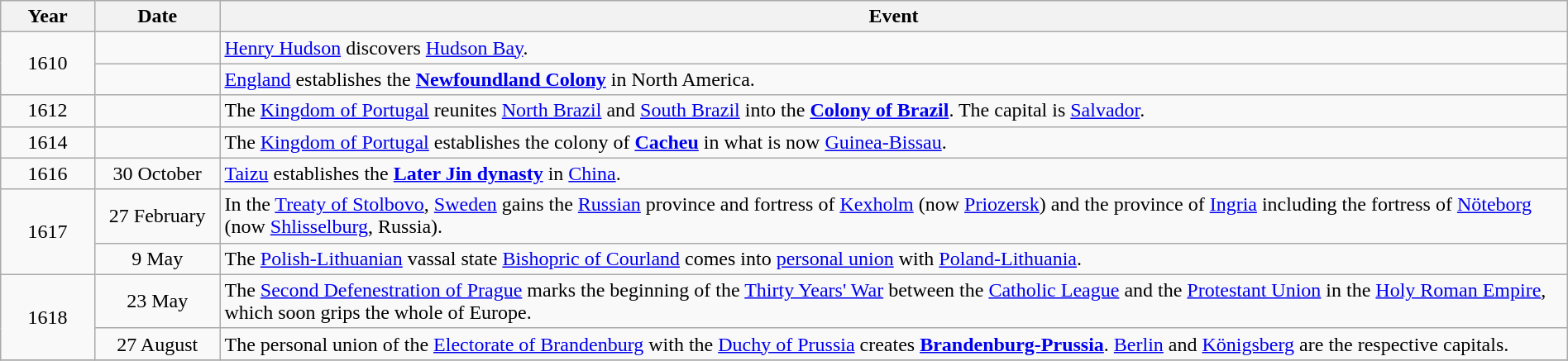<table class=wikitable style="width:100%;">
<tr>
<th style="width:6%">Year</th>
<th style="width:8%">Date</th>
<th style="width:86%">Event</th>
</tr>
<tr>
<td rowspan=2 align=center>1610</td>
<td></td>
<td><a href='#'>Henry Hudson</a> discovers <a href='#'>Hudson Bay</a>.</td>
</tr>
<tr>
<td></td>
<td><a href='#'>England</a> establishes the <strong><a href='#'>Newfoundland Colony</a></strong> in North America.</td>
</tr>
<tr>
<td align=center>1612</td>
<td></td>
<td>The <a href='#'>Kingdom of Portugal</a> reunites <a href='#'>North Brazil</a> and <a href='#'>South Brazil</a> into the <strong><a href='#'>Colony of Brazil</a></strong>. The capital is <a href='#'>Salvador</a>.</td>
</tr>
<tr>
<td align=center>1614</td>
<td></td>
<td>The <a href='#'>Kingdom of Portugal</a> establishes the colony of <strong><a href='#'>Cacheu</a></strong> in what is now <a href='#'>Guinea-Bissau</a>.</td>
</tr>
<tr>
<td align=center>1616</td>
<td align=center>30 October</td>
<td><a href='#'>Taizu</a> establishes the <strong><a href='#'>Later Jin dynasty</a></strong> in <a href='#'>China</a>.</td>
</tr>
<tr>
<td rowspan=2 align=center>1617</td>
<td align=center>27 February</td>
<td>In the <a href='#'>Treaty of Stolbovo</a>, <a href='#'>Sweden</a> gains the <a href='#'>Russian</a> province and fortress of <a href='#'>Kexholm</a> (now <a href='#'>Priozersk</a>) and the province of <a href='#'>Ingria</a> including the fortress of <a href='#'>Nöteborg</a> (now <a href='#'>Shlisselburg</a>, Russia).</td>
</tr>
<tr>
<td align=center>9 May</td>
<td>The <a href='#'>Polish-Lithuanian</a> vassal state <a href='#'>Bishopric of Courland</a> comes into <a href='#'>personal union</a> with <a href='#'>Poland-Lithuania</a>.</td>
</tr>
<tr>
<td rowspan=2 align=center>1618</td>
<td align=center>23 May</td>
<td>The <a href='#'>Second Defenestration of Prague</a> marks the beginning of the <a href='#'>Thirty Years' War</a> between the <a href='#'>Catholic League</a> and the <a href='#'>Protestant Union</a> in the <a href='#'>Holy Roman Empire</a>, which soon grips the whole of Europe.</td>
</tr>
<tr>
<td align=center>27 August</td>
<td>The personal union of the <a href='#'>Electorate of Brandenburg</a> with the <a href='#'>Duchy of Prussia</a> creates <strong><a href='#'>Brandenburg-Prussia</a></strong>. <a href='#'>Berlin</a> and <a href='#'>Königsberg</a> are the respective capitals.</td>
</tr>
<tr>
</tr>
</table>
